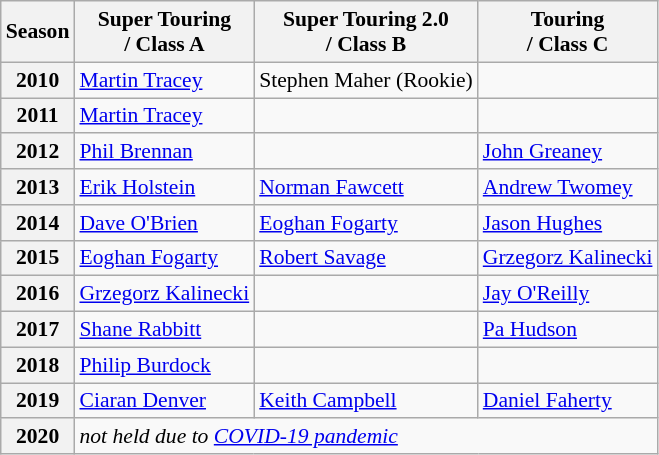<table class="wikitable" style="font-size: 90%">
<tr>
<th>Season</th>
<th>Super Touring <br> / Class A</th>
<th>Super Touring 2.0 <br> / Class B</th>
<th>Touring <br> / Class C</th>
</tr>
<tr>
<th>2010</th>
<td><a href='#'>Martin Tracey</a></td>
<td>Stephen Maher (Rookie)</td>
<td></td>
</tr>
<tr>
<th>2011</th>
<td><a href='#'>Martin Tracey</a></td>
<td></td>
<td></td>
</tr>
<tr>
<th>2012</th>
<td><a href='#'>Phil Brennan</a></td>
<td></td>
<td><a href='#'>John Greaney</a></td>
</tr>
<tr>
<th>2013</th>
<td><a href='#'>Erik Holstein</a></td>
<td><a href='#'>Norman Fawcett</a></td>
<td><a href='#'>Andrew Twomey</a></td>
</tr>
<tr>
<th>2014</th>
<td><a href='#'>Dave O'Brien</a></td>
<td><a href='#'>Eoghan Fogarty</a></td>
<td><a href='#'>Jason Hughes</a></td>
</tr>
<tr>
<th>2015</th>
<td><a href='#'>Eoghan Fogarty</a></td>
<td><a href='#'>Robert Savage</a></td>
<td><a href='#'>Grzegorz Kalinecki</a></td>
</tr>
<tr>
<th>2016</th>
<td><a href='#'>Grzegorz Kalinecki</a></td>
<td></td>
<td><a href='#'>Jay O'Reilly</a></td>
</tr>
<tr>
<th>2017</th>
<td><a href='#'>Shane Rabbitt</a></td>
<td></td>
<td><a href='#'>Pa Hudson</a></td>
</tr>
<tr>
<th>2018</th>
<td><a href='#'>Philip Burdock</a></td>
<td></td>
<td></td>
</tr>
<tr>
<th>2019</th>
<td><a href='#'>Ciaran Denver</a></td>
<td><a href='#'>Keith Campbell</a></td>
<td><a href='#'>Daniel Faherty</a></td>
</tr>
<tr>
<th>2020</th>
<td colspan = 3><em>not held due to <a href='#'>COVID-19 pandemic</a></em></td>
</tr>
</table>
